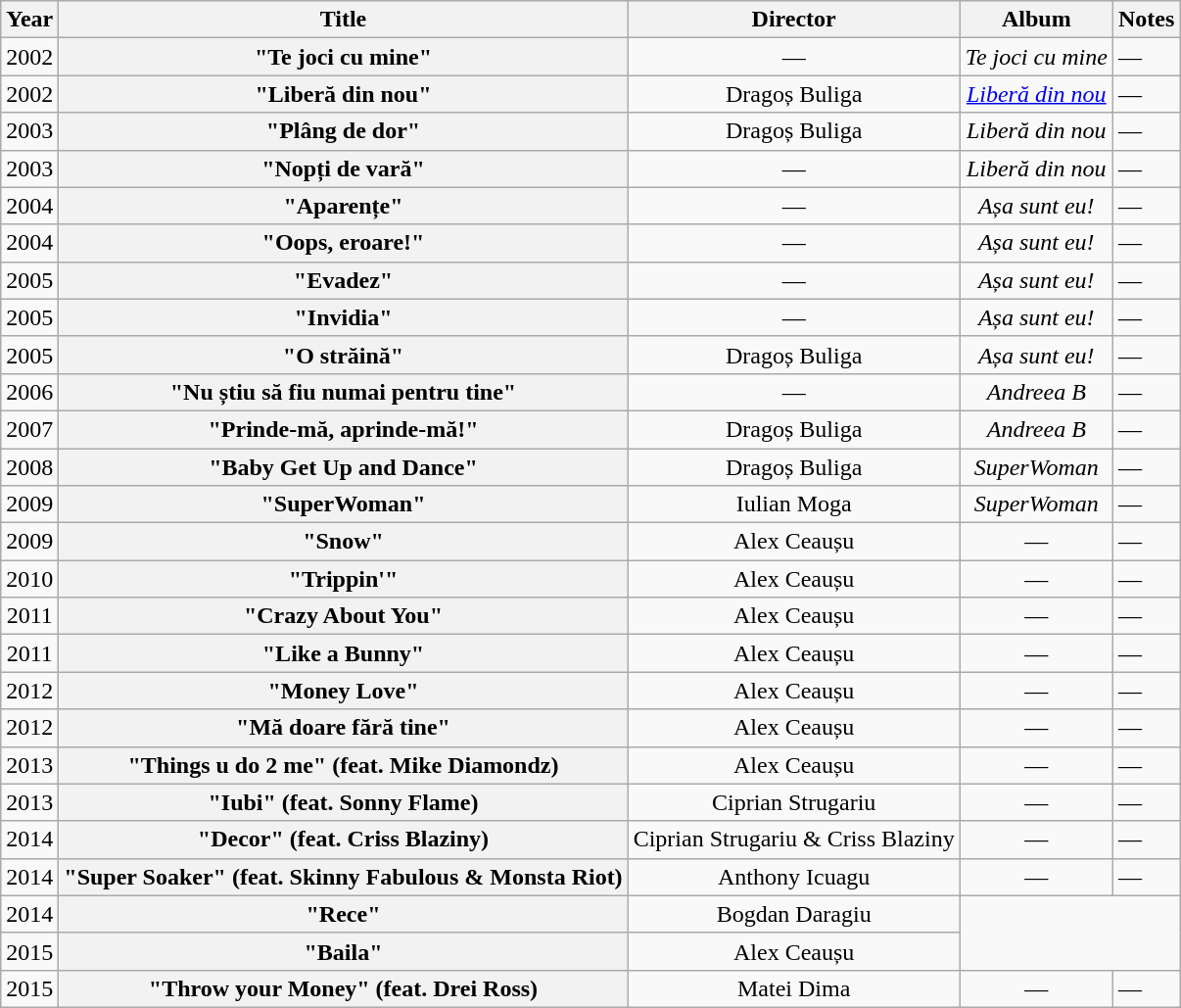<table class="wikitable plainrowheaders sortable" style="text-align:center;">
<tr>
<th scope="col">Year</th>
<th scope="col">Title</th>
<th scope="col">Director</th>
<th scope="col">Album</th>
<th scope="col" class="unsortable">Notes</th>
</tr>
<tr>
<td>2002</td>
<th scope=row>"Te joci cu mine"</th>
<td>—</td>
<td><em>Te joci cu mine</em></td>
<td style="text-align:left;">—</td>
</tr>
<tr>
<td>2002</td>
<th scope=row>"Liberă din nou"</th>
<td>Dragoș Buliga</td>
<td><em><a href='#'>Liberă din nou</a></em></td>
<td style="text-align:left;">—</td>
</tr>
<tr>
<td>2003</td>
<th scope=row>"Plâng de dor"</th>
<td>Dragoș Buliga</td>
<td><em>Liberă din nou</em></td>
<td style="text-align:left;">—</td>
</tr>
<tr>
<td>2003</td>
<th scope=row>"Nopți de vară"</th>
<td>—</td>
<td><em>Liberă din nou</em></td>
<td style="text-align:left;">—</td>
</tr>
<tr>
<td>2004</td>
<th scope=row>"Aparențe"</th>
<td>—</td>
<td><em>Așa sunt eu!</em></td>
<td style="text-align:left;">—</td>
</tr>
<tr>
<td>2004</td>
<th scope=row>"Oops, eroare!"</th>
<td>—</td>
<td><em>Așa sunt eu!</em></td>
<td style="text-align:left;">—</td>
</tr>
<tr>
<td>2005</td>
<th scope=row>"Evadez"</th>
<td>—</td>
<td><em>Așa sunt eu!</em></td>
<td style="text-align:left;">—</td>
</tr>
<tr>
<td>2005</td>
<th scope=row>"Invidia"</th>
<td>—</td>
<td><em>Așa sunt eu!</em></td>
<td style="text-align:left;">—</td>
</tr>
<tr>
<td>2005</td>
<th scope=row>"O străină"</th>
<td>Dragoș Buliga</td>
<td><em>Așa sunt eu!</em></td>
<td style="text-align:left;">—</td>
</tr>
<tr>
<td>2006</td>
<th scope=row>"Nu știu să fiu numai pentru tine"</th>
<td>—</td>
<td><em>Andreea B</em></td>
<td style="text-align:left;">—</td>
</tr>
<tr>
<td>2007</td>
<th scope=row>"Prinde-mă, aprinde-mă!"</th>
<td>Dragoș Buliga</td>
<td><em>Andreea B</em></td>
<td style="text-align:left;">—</td>
</tr>
<tr>
<td>2008</td>
<th scope=row>"Baby Get Up and Dance"</th>
<td>Dragoș Buliga</td>
<td><em>SuperWoman</em></td>
<td style="text-align:left;">—</td>
</tr>
<tr>
<td>2009</td>
<th scope=row>"SuperWoman"</th>
<td>Iulian Moga</td>
<td><em>SuperWoman</em></td>
<td style="text-align:left;">—</td>
</tr>
<tr>
<td>2009</td>
<th scope=row>"Snow"</th>
<td>Alex Ceaușu</td>
<td>—</td>
<td style="text-align:left;">—</td>
</tr>
<tr>
<td>2010</td>
<th scope=row>"Trippin'"</th>
<td>Alex Ceaușu</td>
<td>—</td>
<td style="text-align:left;">—</td>
</tr>
<tr>
<td>2011</td>
<th scope=row>"Crazy About You"</th>
<td>Alex Ceaușu</td>
<td>—</td>
<td style="text-align:left;">—</td>
</tr>
<tr>
<td>2011</td>
<th scope=row>"Like a Bunny"</th>
<td>Alex Ceaușu</td>
<td>—</td>
<td style="text-align:left;">—</td>
</tr>
<tr>
<td>2012</td>
<th scope=row>"Money Love"</th>
<td>Alex Ceaușu</td>
<td>—</td>
<td style="text-align:left;">—</td>
</tr>
<tr>
<td>2012</td>
<th scope=row>"Mă doare fără tine"</th>
<td>Alex Ceaușu</td>
<td>—</td>
<td style="text-align:left;">—</td>
</tr>
<tr>
<td>2013</td>
<th scope=row>"Things u do 2 me" (feat. Mike Diamondz)</th>
<td>Alex Ceaușu</td>
<td>—</td>
<td style="text-align:left;">—</td>
</tr>
<tr>
<td>2013</td>
<th scope=row>"Iubi" (feat. Sonny Flame)</th>
<td>Ciprian Strugariu</td>
<td>—</td>
<td style="text-align:left;">—</td>
</tr>
<tr>
<td>2014</td>
<th scope=row>"Decor" (feat. Criss Blaziny)</th>
<td>Ciprian Strugariu & Criss Blaziny</td>
<td>—</td>
<td style="text-align:left;">—</td>
</tr>
<tr>
<td>2014</td>
<th scope=row>"Super Soaker" (feat. Skinny Fabulous & Monsta Riot)</th>
<td>Anthony Icuagu</td>
<td>—</td>
<td style="text-align:left;">—</td>
</tr>
<tr>
<td>2014</td>
<th scope=row>"Rece"</th>
<td>Bogdan Daragiu</td>
</tr>
<tr>
<td>2015</td>
<th scope=row>"Baila"</th>
<td>Alex Ceaușu</td>
</tr>
<tr>
<td>2015</td>
<th scope=row>"Throw your Money" (feat. Drei Ross)</th>
<td>Matei Dima</td>
<td>—</td>
<td style="text-align:left;">—</td>
</tr>
</table>
